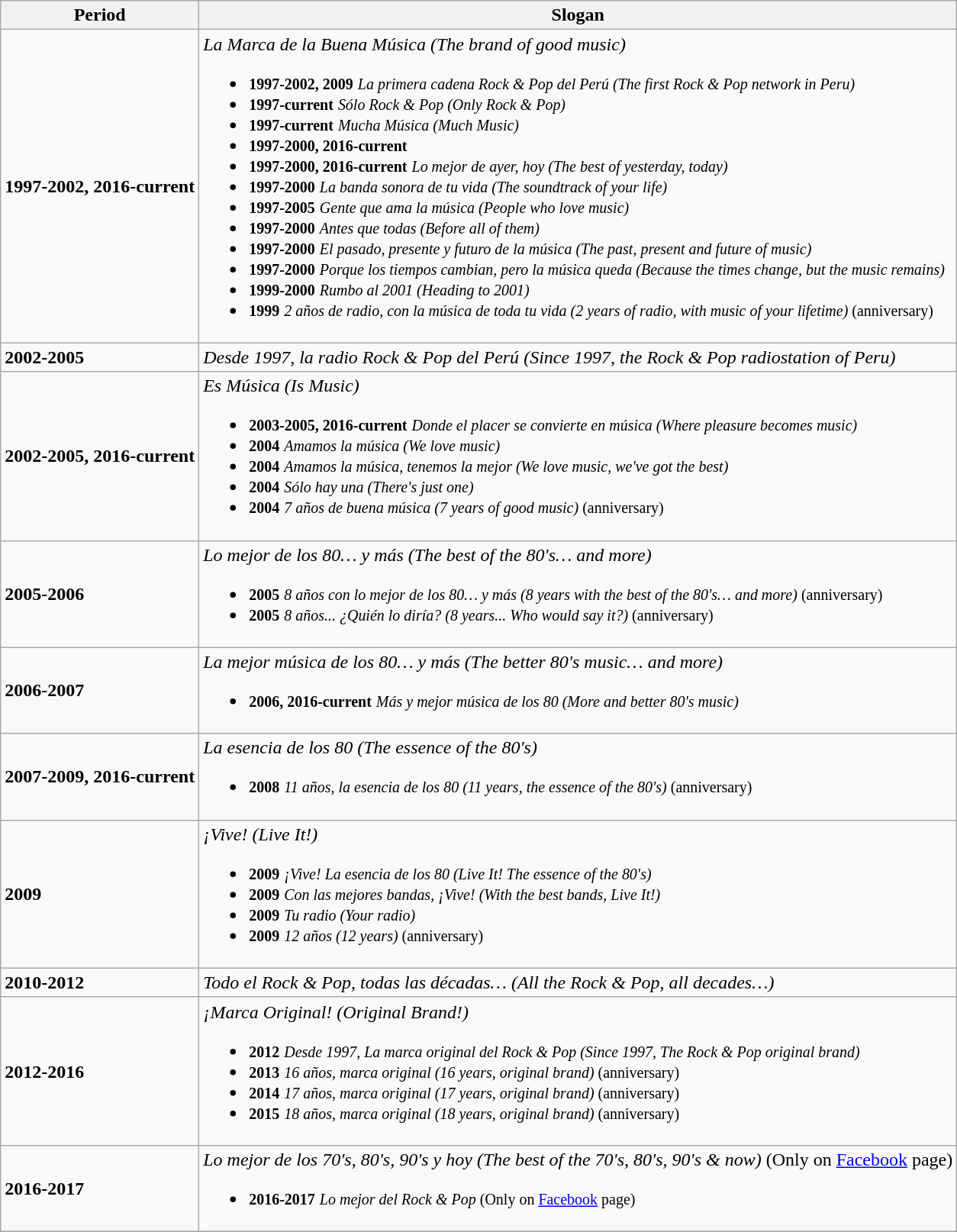<table class="wikitable">
<tr>
<th>Period</th>
<th>Slogan</th>
</tr>
<tr>
<td><strong>1997-2002, 2016-current</strong></td>
<td><em>La Marca de la Buena Música</em> <em>(The brand of good music)</em><br><ul><li><small><strong>1997-2002, 2009</strong></small> <small><em>La primera cadena Rock & Pop del Perú</em> <em>(The first Rock & Pop network in Peru)</em></small></li><li><small><strong>1997-current</strong></small> <small><em>Sólo Rock & Pop</em> <em>(Only Rock & Pop)</em></small></li><li><small><strong>1997-current</strong></small> <small><em>Mucha Música</em> <em>(Much Music)</em></small></li><li><small><strong>1997-2000, 2016-current</strong></small> <small></small></li><li><small><strong>1997-2000, 2016-current</strong></small> <small><em>Lo mejor de ayer, hoy</em> <em>(The best of yesterday, today)</em></small></li><li><small><strong>1997-2000</strong></small> <small><em>La banda sonora de tu vida</em> <em>(The soundtrack of your life)</em></small></li><li><small><strong>1997-2005</strong></small> <small><em>Gente que ama la música</em> <em>(People who love music)</em></small></li><li><small><strong>1997-2000</strong></small> <small><em>Antes que todas</em> <em>(Before all of them)</em></small></li><li><small><strong>1997-2000</strong></small> <small><em>El pasado, presente y futuro de la música</em> <em>(The past, present and future of music) </em></small></li><li><small><strong>1997-2000</strong></small> <small><em>Porque los tiempos cambian, pero la música queda</em> <em>(Because the times change, but the music remains)</em></small></li><li><small><strong>1999-2000</strong></small> <small><em>Rumbo al 2001</em> <em>(Heading to 2001)</em></small></li><li><small><strong>1999</strong></small> <small> <em>2 años de radio, con la música de toda tu vida</em> <em>(2 years of radio, with music of your lifetime)</em> (anniversary)</small></li></ul></td>
</tr>
<tr>
<td><strong>2002-2005</strong></td>
<td><em>Desde 1997, la radio Rock & Pop del Perú</em> <em>(Since 1997, the Rock & Pop radiostation of Peru)</em></td>
</tr>
<tr>
<td><strong>2002-2005, 2016-current</strong></td>
<td><em>Es Música</em> <em>(Is Music)</em><br><ul><li><small><strong>2003-2005, 2016-current</strong></small> <small><em>Donde el placer se convierte en música</em> <em>(Where pleasure becomes music)</em></small></li><li><small><strong>2004</strong></small> <small><em>Amamos la música</em> <em>(We love music)</em></small></li><li><small><strong>2004</strong></small> <small><em>Amamos la música, tenemos la mejor</em> <em>(We love music, we've got the best)</em></small></li><li><small><strong>2004</strong></small>  <small><em>Sólo hay una</em> <em>(There's just one)</em></small></li><li><small><strong>2004</strong></small> <small><em>7 años de buena música</em> <em>(7 years of good music)</em> (anniversary)</small></li></ul></td>
</tr>
<tr>
<td><strong>2005-2006</strong></td>
<td><em>Lo mejor de los 80… y más</em> <em>(The best of the 80's… and more)</em><br><ul><li><small><strong>2005</strong></small> <small><em>8 años con lo mejor de los 80… y más</em> <em>(8 years with the best of the 80's… and more)</em> (anniversary)</small></li><li><small><strong>2005</strong></small> <small><em>8 años... ¿Quién lo diría?</em> <em>(8 years... Who would say it?)</em> (anniversary)</small></li></ul></td>
</tr>
<tr>
<td><strong>2006-2007</strong></td>
<td><em>La mejor música de los 80… y más</em> <em>(The better 80's music… and more)</em><br><ul><li><small><strong>2006, 2016-current</strong></small> <small><em>Más y mejor música de los 80</em> <em>(More and better 80's music)</em></small></li></ul></td>
</tr>
<tr>
<td><strong>2007-2009, 2016-current</strong></td>
<td><em>La esencia de los 80</em> <em>(The essence of the 80's)</em><br><ul><li><small><strong>2008</strong></small> <small><em>11 años, la esencia de los 80</em> <em>(11 years, the essence of the 80's)</em> (anniversary)</small></li></ul></td>
</tr>
<tr>
<td><strong>2009</strong></td>
<td><em>¡Vive!</em> <em>(Live It!)</em><br><ul><li><small><strong>2009</strong></small> <small><em>¡Vive! La esencia de los 80</em> <em>(Live It! The essence of the 80's)</em></small></li><li><small><strong>2009</strong></small> <small><em>Con las mejores bandas, ¡Vive!</em> <em>(With the best bands, Live It!)</em></small></li><li><small><strong>2009</strong></small> <small><em>Tu radio</em> <em>(Your radio)</em></small></li><li><small><strong>2009</strong></small> <small><em>12 años</em> <em>(12 years)</em> (anniversary)</small></li></ul></td>
</tr>
<tr>
<td><strong>2010-2012</strong></td>
<td><em>Todo el Rock & Pop, todas las décadas…</em> <em>(All the Rock & Pop, all decades…)</em></td>
</tr>
<tr>
<td><strong>2012-2016</strong></td>
<td><em>¡Marca Original!</em> <em>(Original Brand!)</em><br><ul><li><small><strong>2012</strong></small> <small><em>Desde 1997, La marca original del Rock & Pop</em> <em>(Since 1997, The Rock & Pop original brand)</em></small></li><li><small><strong>2013</strong></small> <small><em>16 años, marca original</em> <em>(16 years, original brand)</em> (anniversary)</small></li><li><small><strong>2014</strong></small> <small><em>17 años, marca original</em> <em>(17 years, original brand)</em> (anniversary)</small></li><li><small><strong>2015</strong></small> <small><em>18 años, marca original</em> <em>(18 years, original brand)</em> (anniversary)</small></li></ul></td>
</tr>
<tr>
<td><strong>2016-2017</strong></td>
<td><em>Lo mejor de los 70's, 80's, 90's y hoy</em> <em>(The best of the 70's, 80's, 90's & now)</em> (Only on <a href='#'>Facebook</a> page)<br><ul><li><small><strong>2016-2017</strong></small> <small><em>Lo mejor del Rock & Pop</em> (Only on <a href='#'>Facebook</a> page)</small></li></ul></td>
</tr>
<tr>
</tr>
</table>
